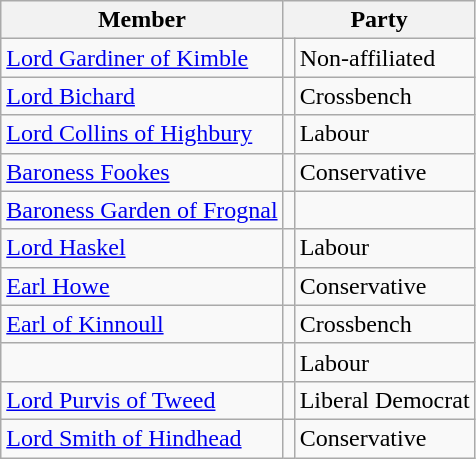<table class="wikitable">
<tr>
<th>Member</th>
<th colspan=2>Party</th>
</tr>
<tr>
<td><a href='#'>Lord Gardiner of Kimble</a></td>
<td></td>
<td>Non-affiliated</td>
</tr>
<tr>
<td><a href='#'>Lord Bichard</a></td>
<td></td>
<td>Crossbench</td>
</tr>
<tr>
<td><a href='#'>Lord Collins of Highbury</a></td>
<td></td>
<td>Labour</td>
</tr>
<tr>
<td><a href='#'>Baroness Fookes</a></td>
<td></td>
<td>Conservative</td>
</tr>
<tr>
<td><a href='#'>Baroness Garden of Frognal</a></td>
<td></td>
<td></td>
</tr>
<tr>
<td><a href='#'>Lord Haskel</a></td>
<td></td>
<td>Labour</td>
</tr>
<tr>
<td><a href='#'>Earl Howe</a></td>
<td></td>
<td>Conservative</td>
</tr>
<tr>
<td><a href='#'>Earl of Kinnoull</a></td>
<td></td>
<td>Crossbench</td>
</tr>
<tr>
<td><a href='#'></a></td>
<td></td>
<td>Labour</td>
</tr>
<tr>
<td><a href='#'>Lord Purvis of Tweed</a></td>
<td></td>
<td>Liberal Democrat</td>
</tr>
<tr>
<td><a href='#'>Lord Smith of Hindhead</a></td>
<td></td>
<td>Conservative</td>
</tr>
</table>
